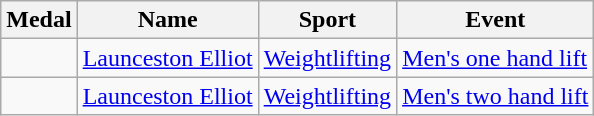<table class="wikitable sortable">
<tr>
<th>Medal</th>
<th>Name</th>
<th>Sport</th>
<th>Event</th>
</tr>
<tr>
<td></td>
<td><a href='#'>Launceston Elliot</a></td>
<td><a href='#'>Weightlifting</a></td>
<td><a href='#'>Men's one hand lift</a></td>
</tr>
<tr>
<td></td>
<td><a href='#'>Launceston Elliot</a></td>
<td><a href='#'>Weightlifting</a></td>
<td><a href='#'>Men's two hand lift</a></td>
</tr>
</table>
